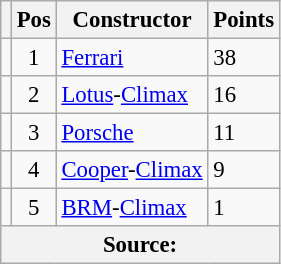<table class="wikitable" style="font-size: 95%;">
<tr>
<th></th>
<th>Pos</th>
<th>Constructor</th>
<th>Points</th>
</tr>
<tr>
<td align="left"></td>
<td align="center">1</td>
<td> <a href='#'>Ferrari</a></td>
<td align="left">38</td>
</tr>
<tr>
<td align="left"></td>
<td align="center">2</td>
<td> <a href='#'>Lotus</a>-<a href='#'>Climax</a></td>
<td align="left">16</td>
</tr>
<tr>
<td align="left"></td>
<td align="center">3</td>
<td> <a href='#'>Porsche</a></td>
<td align="left">11</td>
</tr>
<tr>
<td align="left"></td>
<td align="center">4</td>
<td> <a href='#'>Cooper</a>-<a href='#'>Climax</a></td>
<td align="left">9</td>
</tr>
<tr>
<td align="left"></td>
<td align="center">5</td>
<td> <a href='#'>BRM</a>-<a href='#'>Climax</a></td>
<td align="left">1</td>
</tr>
<tr>
<th colspan=4>Source: </th>
</tr>
</table>
